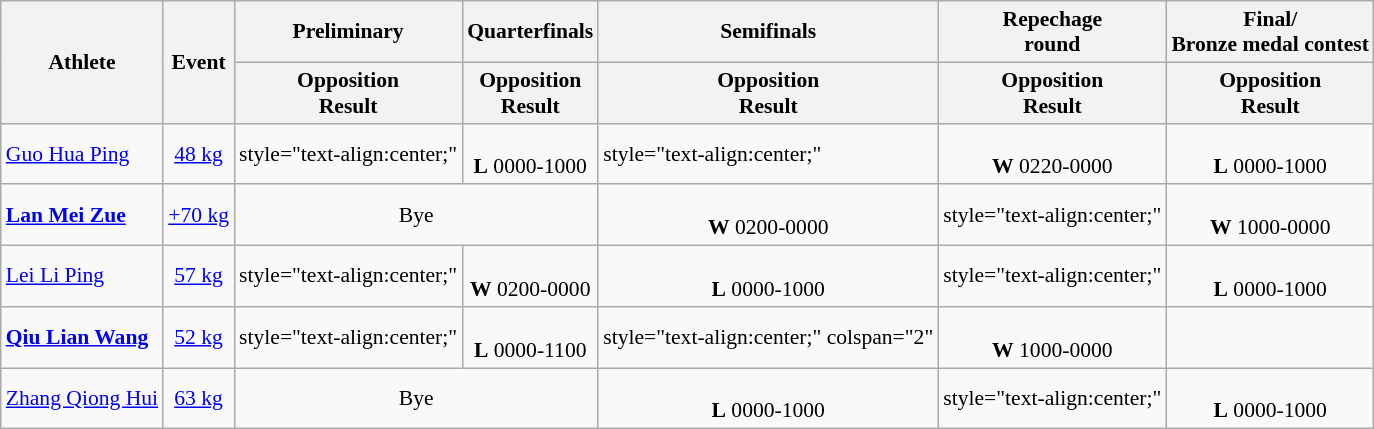<table class=wikitable style="font-size:90%">
<tr>
<th rowspan="2">Athlete</th>
<th rowspan="2">Event</th>
<th>Preliminary</th>
<th>Quarterfinals</th>
<th>Semifinals</th>
<th>Repechage <br>round</th>
<th>Final/<br>Bronze medal contest</th>
</tr>
<tr>
<th>Opposition<br>Result</th>
<th>Opposition<br>Result</th>
<th>Opposition<br>Result</th>
<th>Opposition<br>Result</th>
<th>Opposition<br>Result</th>
</tr>
<tr>
<td><a href='#'>Guo Hua Ping</a></td>
<td style="text-align:center;"><a href='#'>48 kg</a></td>
<td>style="text-align:center;" </td>
<td style="text-align:center;"><br> <strong>L</strong> 0000-1000</td>
<td>style="text-align:center;" </td>
<td style="text-align:center;"><br> <strong>W</strong> 0220-0000</td>
<td style="text-align:center;"><br> <strong>L</strong> 0000-1000</td>
</tr>
<tr>
<td><strong><a href='#'>Lan Mei Zue</a></strong></td>
<td style="text-align:center;"><a href='#'>+70 kg</a></td>
<td style="text-align:center;" colspan="2">Bye</td>
<td style="text-align:center;"><br> <strong>W</strong> 0200-0000</td>
<td>style="text-align:center;" </td>
<td style="text-align:center;"><br> <strong>W</strong> 1000-0000</td>
</tr>
<tr>
<td><a href='#'>Lei Li Ping</a></td>
<td style="text-align:center;"><a href='#'>57 kg</a></td>
<td>style="text-align:center;" </td>
<td style="text-align:center;"><br> <strong>W</strong> 0200-0000</td>
<td style="text-align:center;"><br> <strong>L</strong> 0000-1000</td>
<td>style="text-align:center;" </td>
<td style="text-align:center;"><br> <strong>L</strong> 0000-1000</td>
</tr>
<tr>
<td><strong><a href='#'>Qiu Lian Wang</a></strong></td>
<td style="text-align:center;"><a href='#'>52 kg</a></td>
<td>style="text-align:center;" </td>
<td style="text-align:center;"><br> <strong>L</strong> 0000-1100</td>
<td>style="text-align:center;" colspan="2" </td>
<td style="text-align:center;"><br> <strong>W</strong> 1000-0000</td>
</tr>
<tr>
<td><a href='#'>Zhang Qiong Hui</a></td>
<td style="text-align:center;"><a href='#'>63 kg</a></td>
<td style="text-align:center;" colspan="2">Bye</td>
<td style="text-align:center;"><br> <strong>L</strong> 0000-1000</td>
<td>style="text-align:center;" </td>
<td style="text-align:center;"><br> <strong>L</strong> 0000-1000</td>
</tr>
</table>
